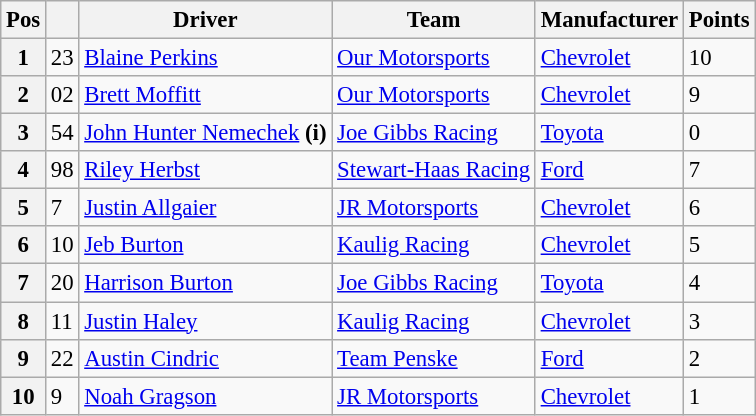<table class="wikitable" style="font-size: 95%;">
<tr>
<th>Pos</th>
<th></th>
<th>Driver</th>
<th>Team</th>
<th>Manufacturer</th>
<th>Points</th>
</tr>
<tr>
<th>1</th>
<td>23</td>
<td><a href='#'>Blaine Perkins</a></td>
<td><a href='#'>Our Motorsports</a></td>
<td><a href='#'>Chevrolet</a></td>
<td>10</td>
</tr>
<tr>
<th>2</th>
<td>02</td>
<td><a href='#'>Brett Moffitt</a></td>
<td><a href='#'>Our Motorsports</a></td>
<td><a href='#'>Chevrolet</a></td>
<td>9</td>
</tr>
<tr>
<th>3</th>
<td>54</td>
<td><a href='#'>John Hunter Nemechek</a> <strong>(i)</strong></td>
<td><a href='#'>Joe Gibbs Racing</a></td>
<td><a href='#'>Toyota</a></td>
<td>0</td>
</tr>
<tr>
<th>4</th>
<td>98</td>
<td><a href='#'>Riley Herbst</a></td>
<td><a href='#'>Stewart-Haas Racing</a></td>
<td><a href='#'>Ford</a></td>
<td>7</td>
</tr>
<tr>
<th>5</th>
<td>7</td>
<td><a href='#'>Justin Allgaier</a></td>
<td><a href='#'>JR Motorsports</a></td>
<td><a href='#'>Chevrolet</a></td>
<td>6</td>
</tr>
<tr>
<th>6</th>
<td>10</td>
<td><a href='#'>Jeb Burton</a></td>
<td><a href='#'>Kaulig Racing</a></td>
<td><a href='#'>Chevrolet</a></td>
<td>5</td>
</tr>
<tr>
<th>7</th>
<td>20</td>
<td><a href='#'>Harrison Burton</a></td>
<td><a href='#'>Joe Gibbs Racing</a></td>
<td><a href='#'>Toyota</a></td>
<td>4</td>
</tr>
<tr>
<th>8</th>
<td>11</td>
<td><a href='#'>Justin Haley</a></td>
<td><a href='#'>Kaulig Racing</a></td>
<td><a href='#'>Chevrolet</a></td>
<td>3</td>
</tr>
<tr>
<th>9</th>
<td>22</td>
<td><a href='#'>Austin Cindric</a></td>
<td><a href='#'>Team Penske</a></td>
<td><a href='#'>Ford</a></td>
<td>2</td>
</tr>
<tr>
<th>10</th>
<td>9</td>
<td><a href='#'>Noah Gragson</a></td>
<td><a href='#'>JR Motorsports</a></td>
<td><a href='#'>Chevrolet</a></td>
<td>1</td>
</tr>
</table>
